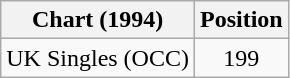<table class="wikitable sortable">
<tr>
<th>Chart (1994)</th>
<th align="center">Position</th>
</tr>
<tr>
<td>UK Singles (OCC)</td>
<td align="center">199</td>
</tr>
</table>
